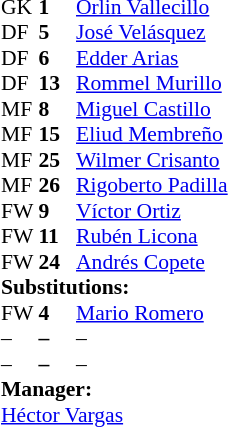<table style = "font-size: 90%" cellspacing = "0" cellpadding = "0">
<tr>
<td colspan = 4></td>
</tr>
<tr>
<th style="width:25px;"></th>
<th style="width:25px;"></th>
</tr>
<tr>
<td>GK</td>
<td><strong>1</strong></td>
<td> <a href='#'>Orlin Vallecillo</a></td>
</tr>
<tr>
<td>DF</td>
<td><strong>5</strong></td>
<td> <a href='#'>José Velásquez</a></td>
</tr>
<tr>
<td>DF</td>
<td><strong>6</strong></td>
<td> <a href='#'>Edder Arias</a></td>
</tr>
<tr>
<td>DF</td>
<td><strong>13</strong></td>
<td> <a href='#'>Rommel Murillo</a></td>
<td></td>
<td></td>
</tr>
<tr>
<td>MF</td>
<td><strong>8</strong></td>
<td> <a href='#'>Miguel Castillo</a></td>
</tr>
<tr>
<td>MF</td>
<td><strong>15</strong></td>
<td> <a href='#'>Eliud Membreño</a></td>
<td></td>
<td></td>
</tr>
<tr>
<td>MF</td>
<td><strong>25</strong></td>
<td> <a href='#'>Wilmer Crisanto</a></td>
</tr>
<tr>
<td>MF</td>
<td><strong>26</strong></td>
<td> <a href='#'>Rigoberto Padilla</a></td>
<td></td>
<td></td>
</tr>
<tr>
<td>FW</td>
<td><strong>9</strong></td>
<td> <a href='#'>Víctor Ortiz</a></td>
</tr>
<tr>
<td>FW</td>
<td><strong>11</strong></td>
<td> <a href='#'>Rubén Licona</a></td>
</tr>
<tr>
<td>FW</td>
<td><strong>24</strong></td>
<td> <a href='#'>Andrés Copete</a></td>
</tr>
<tr>
<td colspan = 3><strong>Substitutions:</strong></td>
</tr>
<tr>
<td>FW</td>
<td><strong>4</strong></td>
<td> <a href='#'>Mario Romero</a></td>
<td></td>
<td></td>
</tr>
<tr>
<td>–</td>
<td><strong>–</strong></td>
<td> –</td>
</tr>
<tr>
<td>–</td>
<td><strong>–</strong></td>
<td> –</td>
</tr>
<tr>
<td colspan = 3><strong>Manager:</strong></td>
</tr>
<tr>
<td colspan = 3> <a href='#'>Héctor Vargas</a></td>
</tr>
</table>
